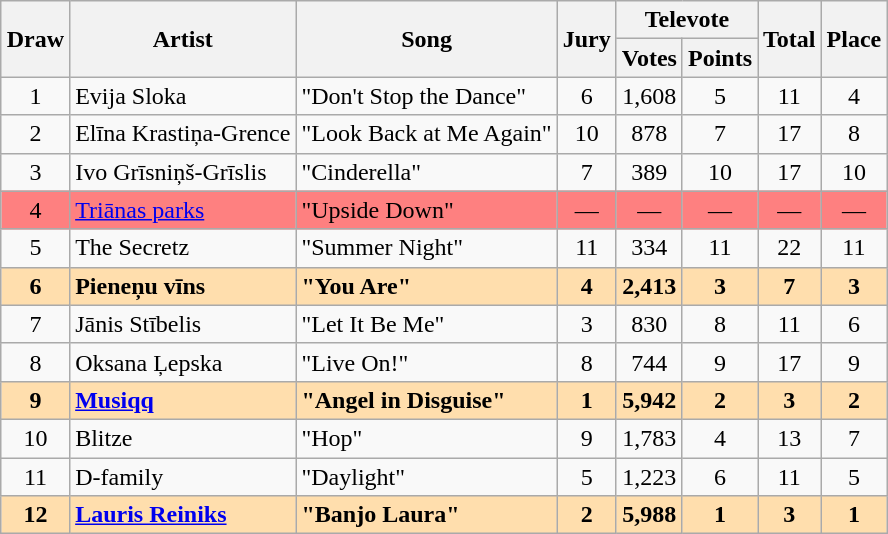<table class="sortable wikitable" style="margin: 1em auto 1em auto; text-align:center">
<tr>
<th rowspan="2">Draw</th>
<th rowspan="2">Artist</th>
<th rowspan="2">Song</th>
<th rowspan="2">Jury</th>
<th colspan="2">Televote</th>
<th rowspan="2">Total</th>
<th rowspan="2">Place</th>
</tr>
<tr>
<th>Votes</th>
<th>Points</th>
</tr>
<tr>
<td>1</td>
<td align="left">Evija Sloka</td>
<td align="left">"Don't Stop the Dance"</td>
<td>6</td>
<td>1,608</td>
<td>5</td>
<td>11</td>
<td>4</td>
</tr>
<tr>
<td>2</td>
<td align="left">Elīna Krastiņa-Grence</td>
<td align="left">"Look Back at Me Again"</td>
<td>10</td>
<td>878</td>
<td>7</td>
<td>17</td>
<td>8</td>
</tr>
<tr>
<td>3</td>
<td align="left">Ivo Grīsniņš-Grīslis</td>
<td align="left">"Cinderella"</td>
<td>7</td>
<td>389</td>
<td>10</td>
<td>17</td>
<td>10</td>
</tr>
<tr style="background:#fe8080;">
<td>4</td>
<td align="left"><a href='#'>Triānas parks</a></td>
<td align="left">"Upside Down"</td>
<td>—</td>
<td>—</td>
<td>—</td>
<td>—</td>
<td>—</td>
</tr>
<tr>
<td>5</td>
<td align="left">The Secretz</td>
<td align="left">"Summer Night"</td>
<td>11</td>
<td>334</td>
<td>11</td>
<td>22</td>
<td>11</td>
</tr>
<tr style="font-weight:bold; background:navajowhite;">
<td>6</td>
<td align="left">Pieneņu vīns</td>
<td align="left">"You Are"</td>
<td>4</td>
<td>2,413</td>
<td>3</td>
<td>7</td>
<td>3</td>
</tr>
<tr>
<td>7</td>
<td align="left">Jānis Stībelis</td>
<td align="left">"Let It Be Me"</td>
<td>3</td>
<td>830</td>
<td>8</td>
<td>11</td>
<td>6</td>
</tr>
<tr>
<td>8</td>
<td align="left">Oksana Ļepska</td>
<td align="left">"Live On!"</td>
<td>8</td>
<td>744</td>
<td>9</td>
<td>17</td>
<td>9</td>
</tr>
<tr style="font-weight:bold; background:navajowhite;">
<td>9</td>
<td align="left"><a href='#'>Musiqq</a></td>
<td align="left">"Angel in Disguise"</td>
<td>1</td>
<td>5,942</td>
<td>2</td>
<td>3</td>
<td>2</td>
</tr>
<tr>
<td>10</td>
<td align="left">Blitze</td>
<td align="left">"Hop"</td>
<td>9</td>
<td>1,783</td>
<td>4</td>
<td>13</td>
<td>7</td>
</tr>
<tr>
<td>11</td>
<td align="left">D-family</td>
<td align="left">"Daylight"</td>
<td>5</td>
<td>1,223</td>
<td>6</td>
<td>11</td>
<td>5</td>
</tr>
<tr style="font-weight:bold; background:navajowhite;">
<td>12</td>
<td align="left"><a href='#'>Lauris Reiniks</a></td>
<td align="left">"Banjo Laura"</td>
<td>2</td>
<td>5,988</td>
<td>1</td>
<td>3</td>
<td>1</td>
</tr>
</table>
